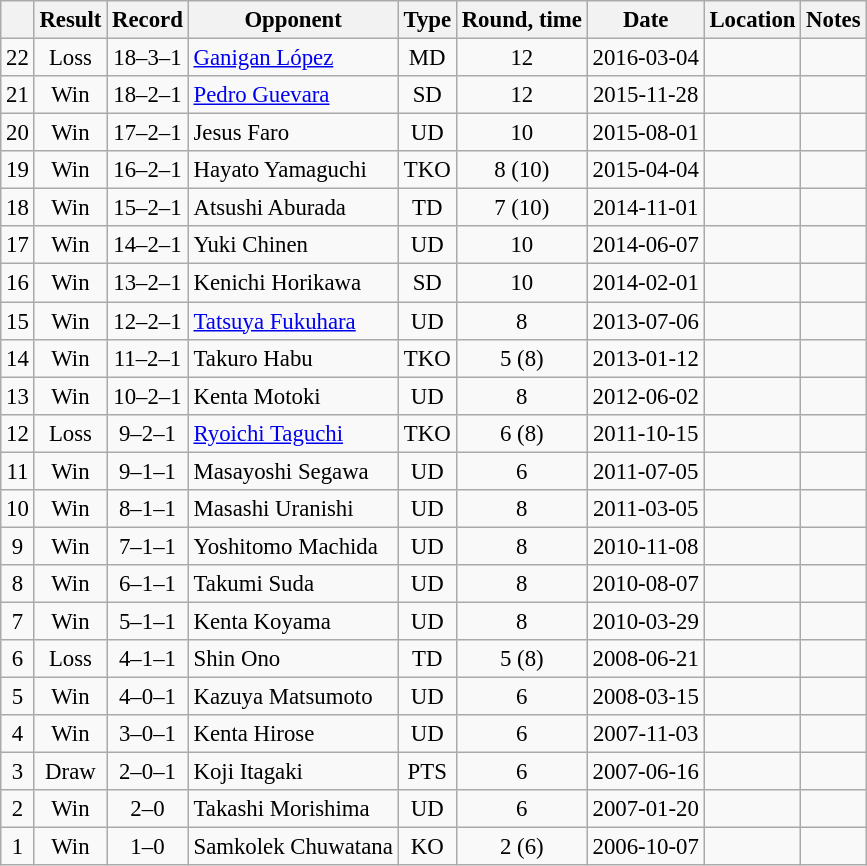<table class="wikitable" style="text-align:center; font-size:95%">
<tr>
<th></th>
<th>Result</th>
<th>Record</th>
<th>Opponent</th>
<th>Type</th>
<th>Round, time</th>
<th>Date</th>
<th>Location</th>
<th>Notes</th>
</tr>
<tr>
<td>22</td>
<td>Loss</td>
<td>18–3–1</td>
<td align=left> <a href='#'>Ganigan López</a></td>
<td>MD</td>
<td>12</td>
<td>2016-03-04</td>
<td align=left> </td>
<td align=left></td>
</tr>
<tr>
<td>21</td>
<td>Win</td>
<td>18–2–1</td>
<td align=left> <a href='#'>Pedro Guevara</a></td>
<td>SD</td>
<td>12</td>
<td>2015-11-28</td>
<td align=left> </td>
<td align=left></td>
</tr>
<tr>
<td>20</td>
<td>Win</td>
<td>17–2–1</td>
<td align=left> Jesus Faro</td>
<td>UD</td>
<td>10</td>
<td>2015-08-01</td>
<td align=left> </td>
<td align=left></td>
</tr>
<tr>
<td>19</td>
<td>Win</td>
<td>16–2–1</td>
<td align=left> Hayato Yamaguchi</td>
<td>TKO</td>
<td>8 (10)</td>
<td>2015-04-04</td>
<td align=left> </td>
<td align=left></td>
</tr>
<tr>
<td>18</td>
<td>Win</td>
<td>15–2–1</td>
<td align=left> Atsushi Aburada</td>
<td>TD</td>
<td>7 (10)</td>
<td>2014-11-01</td>
<td align=left> </td>
<td align=left></td>
</tr>
<tr>
<td>17</td>
<td>Win</td>
<td>14–2–1</td>
<td align=left> Yuki Chinen</td>
<td>UD</td>
<td>10</td>
<td>2014-06-07</td>
<td align=left> </td>
<td align=left></td>
</tr>
<tr>
<td>16</td>
<td>Win</td>
<td>13–2–1</td>
<td align=left> Kenichi Horikawa</td>
<td>SD</td>
<td>10</td>
<td>2014-02-01</td>
<td align=left> </td>
<td align=left></td>
</tr>
<tr>
<td>15</td>
<td>Win</td>
<td>12–2–1</td>
<td align=left> <a href='#'>Tatsuya Fukuhara</a></td>
<td>UD</td>
<td>8</td>
<td>2013-07-06</td>
<td align=left> </td>
<td align=left></td>
</tr>
<tr>
<td>14</td>
<td>Win</td>
<td>11–2–1</td>
<td align=left> Takuro Habu</td>
<td>TKO</td>
<td>5 (8)</td>
<td>2013-01-12</td>
<td align=left> </td>
<td align=left></td>
</tr>
<tr>
<td>13</td>
<td>Win</td>
<td>10–2–1</td>
<td align=left> Kenta Motoki</td>
<td>UD</td>
<td>8</td>
<td>2012-06-02</td>
<td align=left> </td>
<td align=left></td>
</tr>
<tr>
<td>12</td>
<td>Loss</td>
<td>9–2–1</td>
<td align=left> <a href='#'>Ryoichi Taguchi</a></td>
<td>TKO</td>
<td>6 (8)</td>
<td>2011-10-15</td>
<td align=left> </td>
<td align=left></td>
</tr>
<tr>
<td>11</td>
<td>Win</td>
<td>9–1–1</td>
<td align=left> Masayoshi Segawa</td>
<td>UD</td>
<td>6</td>
<td>2011-07-05</td>
<td align=left> </td>
<td align=left></td>
</tr>
<tr>
<td>10</td>
<td>Win</td>
<td>8–1–1</td>
<td align=left> Masashi Uranishi</td>
<td>UD</td>
<td>8</td>
<td>2011-03-05</td>
<td align=left> </td>
<td align=left></td>
</tr>
<tr>
<td>9</td>
<td>Win</td>
<td>7–1–1</td>
<td align=left> Yoshitomo Machida</td>
<td>UD</td>
<td>8</td>
<td>2010-11-08</td>
<td align=left> </td>
<td align=left></td>
</tr>
<tr>
<td>8</td>
<td>Win</td>
<td>6–1–1</td>
<td align=left> Takumi Suda</td>
<td>UD</td>
<td>8</td>
<td>2010-08-07</td>
<td align=left> </td>
<td align=left></td>
</tr>
<tr>
<td>7</td>
<td>Win</td>
<td>5–1–1</td>
<td align=left> Kenta Koyama</td>
<td>UD</td>
<td>8</td>
<td>2010-03-29</td>
<td align=left> </td>
<td align=left></td>
</tr>
<tr>
<td>6</td>
<td>Loss</td>
<td>4–1–1</td>
<td align=left> Shin Ono</td>
<td>TD</td>
<td>5 (8)</td>
<td>2008-06-21</td>
<td align=left> </td>
<td align=left></td>
</tr>
<tr>
<td>5</td>
<td>Win</td>
<td>4–0–1</td>
<td align=left> Kazuya Matsumoto</td>
<td>UD</td>
<td>6</td>
<td>2008-03-15</td>
<td align=left> </td>
<td align=left></td>
</tr>
<tr>
<td>4</td>
<td>Win</td>
<td>3–0–1</td>
<td align=left> Kenta Hirose</td>
<td>UD</td>
<td>6</td>
<td>2007-11-03</td>
<td align=left> </td>
<td align=left></td>
</tr>
<tr>
<td>3</td>
<td>Draw</td>
<td>2–0–1</td>
<td align=left> Koji Itagaki</td>
<td>PTS</td>
<td>6</td>
<td>2007-06-16</td>
<td align=left> </td>
<td align=left></td>
</tr>
<tr>
<td>2</td>
<td>Win</td>
<td>2–0</td>
<td align=left> Takashi Morishima</td>
<td>UD</td>
<td>6</td>
<td>2007-01-20</td>
<td align=left> </td>
<td align=left></td>
</tr>
<tr>
<td>1</td>
<td>Win</td>
<td>1–0</td>
<td align=left> Samkolek Chuwatana</td>
<td>KO</td>
<td>2 (6)</td>
<td>2006-10-07</td>
<td align=left> </td>
<td align=left></td>
</tr>
</table>
